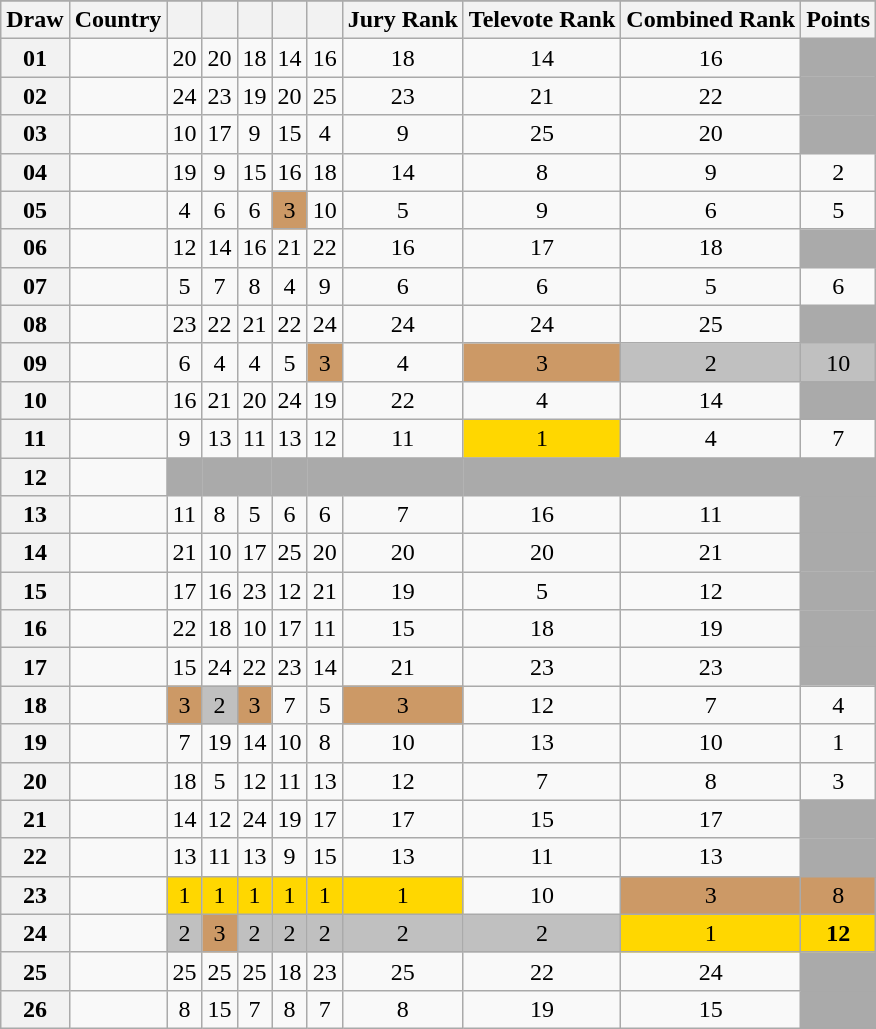<table class="sortable wikitable collapsible plainrowheaders" style="text-align:center">
<tr>
</tr>
<tr>
<th scope="col">Draw</th>
<th scope="col">Country</th>
<th scope="col"></th>
<th scope="col"></th>
<th scope="col"></th>
<th scope="col"></th>
<th scope="col"></th>
<th scope="col">Jury Rank</th>
<th scope="col">Televote Rank</th>
<th scope="col">Combined Rank</th>
<th scope="col">Points</th>
</tr>
<tr>
<th scope="row" style="text-align:center;">01</th>
<td style="text-align:left;"></td>
<td>20</td>
<td>20</td>
<td>18</td>
<td>14</td>
<td>16</td>
<td>18</td>
<td>14</td>
<td>16</td>
<td style="background:#AAAAAA;"></td>
</tr>
<tr>
<th scope="row" style="text-align:center;">02</th>
<td style="text-align:left;"></td>
<td>24</td>
<td>23</td>
<td>19</td>
<td>20</td>
<td>25</td>
<td>23</td>
<td>21</td>
<td>22</td>
<td style="background:#AAAAAA;"></td>
</tr>
<tr>
<th scope="row" style="text-align:center;">03</th>
<td style="text-align:left;"></td>
<td>10</td>
<td>17</td>
<td>9</td>
<td>15</td>
<td>4</td>
<td>9</td>
<td>25</td>
<td>20</td>
<td style="background:#AAAAAA;"></td>
</tr>
<tr>
<th scope="row" style="text-align:center;">04</th>
<td style="text-align:left;"></td>
<td>19</td>
<td>9</td>
<td>15</td>
<td>16</td>
<td>18</td>
<td>14</td>
<td>8</td>
<td>9</td>
<td>2</td>
</tr>
<tr>
<th scope="row" style="text-align:center;">05</th>
<td style="text-align:left;"></td>
<td>4</td>
<td>6</td>
<td>6</td>
<td style="background:#CC9966;">3</td>
<td>10</td>
<td>5</td>
<td>9</td>
<td>6</td>
<td>5</td>
</tr>
<tr>
<th scope="row" style="text-align:center;">06</th>
<td style="text-align:left;"></td>
<td>12</td>
<td>14</td>
<td>16</td>
<td>21</td>
<td>22</td>
<td>16</td>
<td>17</td>
<td>18</td>
<td style="background:#AAAAAA;"></td>
</tr>
<tr>
<th scope="row" style="text-align:center;">07</th>
<td style="text-align:left;"></td>
<td>5</td>
<td>7</td>
<td>8</td>
<td>4</td>
<td>9</td>
<td>6</td>
<td>6</td>
<td>5</td>
<td>6</td>
</tr>
<tr>
<th scope="row" style="text-align:center;">08</th>
<td style="text-align:left;"></td>
<td>23</td>
<td>22</td>
<td>21</td>
<td>22</td>
<td>24</td>
<td>24</td>
<td>24</td>
<td>25</td>
<td style="background:#AAAAAA;"></td>
</tr>
<tr>
<th scope="row" style="text-align:center;">09</th>
<td style="text-align:left;"></td>
<td>6</td>
<td>4</td>
<td>4</td>
<td>5</td>
<td style="background:#CC9966;">3</td>
<td>4</td>
<td style="background:#CC9966;">3</td>
<td style="background:silver;">2</td>
<td style="background:silver;">10</td>
</tr>
<tr>
<th scope="row" style="text-align:center;">10</th>
<td style="text-align:left;"></td>
<td>16</td>
<td>21</td>
<td>20</td>
<td>24</td>
<td>19</td>
<td>22</td>
<td>4</td>
<td>14</td>
<td style="background:#AAAAAA;"></td>
</tr>
<tr>
<th scope="row" style="text-align:center;">11</th>
<td style="text-align:left;"></td>
<td>9</td>
<td>13</td>
<td>11</td>
<td>13</td>
<td>12</td>
<td>11</td>
<td style="background:gold;">1</td>
<td>4</td>
<td>7</td>
</tr>
<tr class="sortbottom">
<th scope="row" style="text-align:center;">12</th>
<td style="text-align:left;"></td>
<td style="background:#AAAAAA;"></td>
<td style="background:#AAAAAA;"></td>
<td style="background:#AAAAAA;"></td>
<td style="background:#AAAAAA;"></td>
<td style="background:#AAAAAA;"></td>
<td style="background:#AAAAAA;"></td>
<td style="background:#AAAAAA;"></td>
<td style="background:#AAAAAA;"></td>
<td style="background:#AAAAAA;"></td>
</tr>
<tr>
<th scope="row" style="text-align:center;">13</th>
<td style="text-align:left;"></td>
<td>11</td>
<td>8</td>
<td>5</td>
<td>6</td>
<td>6</td>
<td>7</td>
<td>16</td>
<td>11</td>
<td style="background:#AAAAAA;"></td>
</tr>
<tr>
<th scope="row" style="text-align:center;">14</th>
<td style="text-align:left;"></td>
<td>21</td>
<td>10</td>
<td>17</td>
<td>25</td>
<td>20</td>
<td>20</td>
<td>20</td>
<td>21</td>
<td style="background:#AAAAAA;"></td>
</tr>
<tr>
<th scope="row" style="text-align:center;">15</th>
<td style="text-align:left;"></td>
<td>17</td>
<td>16</td>
<td>23</td>
<td>12</td>
<td>21</td>
<td>19</td>
<td>5</td>
<td>12</td>
<td style="background:#AAAAAA;"></td>
</tr>
<tr>
<th scope="row" style="text-align:center;">16</th>
<td style="text-align:left;"></td>
<td>22</td>
<td>18</td>
<td>10</td>
<td>17</td>
<td>11</td>
<td>15</td>
<td>18</td>
<td>19</td>
<td style="background:#AAAAAA;"></td>
</tr>
<tr>
<th scope="row" style="text-align:center;">17</th>
<td style="text-align:left;"></td>
<td>15</td>
<td>24</td>
<td>22</td>
<td>23</td>
<td>14</td>
<td>21</td>
<td>23</td>
<td>23</td>
<td style="background:#AAAAAA;"></td>
</tr>
<tr>
<th scope="row" style="text-align:center;">18</th>
<td style="text-align:left;"></td>
<td style="background:#CC9966;">3</td>
<td style="background:silver;">2</td>
<td style="background:#CC9966;">3</td>
<td>7</td>
<td>5</td>
<td style="background:#CC9966;">3</td>
<td>12</td>
<td>7</td>
<td>4</td>
</tr>
<tr>
<th scope="row" style="text-align:center;">19</th>
<td style="text-align:left;"></td>
<td>7</td>
<td>19</td>
<td>14</td>
<td>10</td>
<td>8</td>
<td>10</td>
<td>13</td>
<td>10</td>
<td>1</td>
</tr>
<tr>
<th scope="row" style="text-align:center;">20</th>
<td style="text-align:left;"></td>
<td>18</td>
<td>5</td>
<td>12</td>
<td>11</td>
<td>13</td>
<td>12</td>
<td>7</td>
<td>8</td>
<td>3</td>
</tr>
<tr>
<th scope="row" style="text-align:center;">21</th>
<td style="text-align:left;"></td>
<td>14</td>
<td>12</td>
<td>24</td>
<td>19</td>
<td>17</td>
<td>17</td>
<td>15</td>
<td>17</td>
<td style="background:#AAAAAA;"></td>
</tr>
<tr>
<th scope="row" style="text-align:center;">22</th>
<td style="text-align:left;"></td>
<td>13</td>
<td>11</td>
<td>13</td>
<td>9</td>
<td>15</td>
<td>13</td>
<td>11</td>
<td>13</td>
<td style="background:#AAAAAA;"></td>
</tr>
<tr>
<th scope="row" style="text-align:center;">23</th>
<td style="text-align:left;"></td>
<td style="background:gold;">1</td>
<td style="background:gold;">1</td>
<td style="background:gold;">1</td>
<td style="background:gold;">1</td>
<td style="background:gold;">1</td>
<td style="background:gold;">1</td>
<td>10</td>
<td style="background:#CC9966;">3</td>
<td style="background:#CC9966;">8</td>
</tr>
<tr>
<th scope="row" style="text-align:center;">24</th>
<td style="text-align:left;"></td>
<td style="background:silver;">2</td>
<td style="background:#CC9966;">3</td>
<td style="background:silver;">2</td>
<td style="background:silver;">2</td>
<td style="background:silver;">2</td>
<td style="background:silver;">2</td>
<td style="background:silver;">2</td>
<td style="background:gold;">1</td>
<td style="background:gold;"><strong>12</strong></td>
</tr>
<tr>
<th scope="row" style="text-align:center;">25</th>
<td style="text-align:left;"></td>
<td>25</td>
<td>25</td>
<td>25</td>
<td>18</td>
<td>23</td>
<td>25</td>
<td>22</td>
<td>24</td>
<td style="background:#AAAAAA;"></td>
</tr>
<tr>
<th scope="row" style="text-align:center;">26</th>
<td style="text-align:left;"></td>
<td>8</td>
<td>15</td>
<td>7</td>
<td>8</td>
<td>7</td>
<td>8</td>
<td>19</td>
<td>15</td>
<td style="background:#AAAAAA;"></td>
</tr>
</table>
